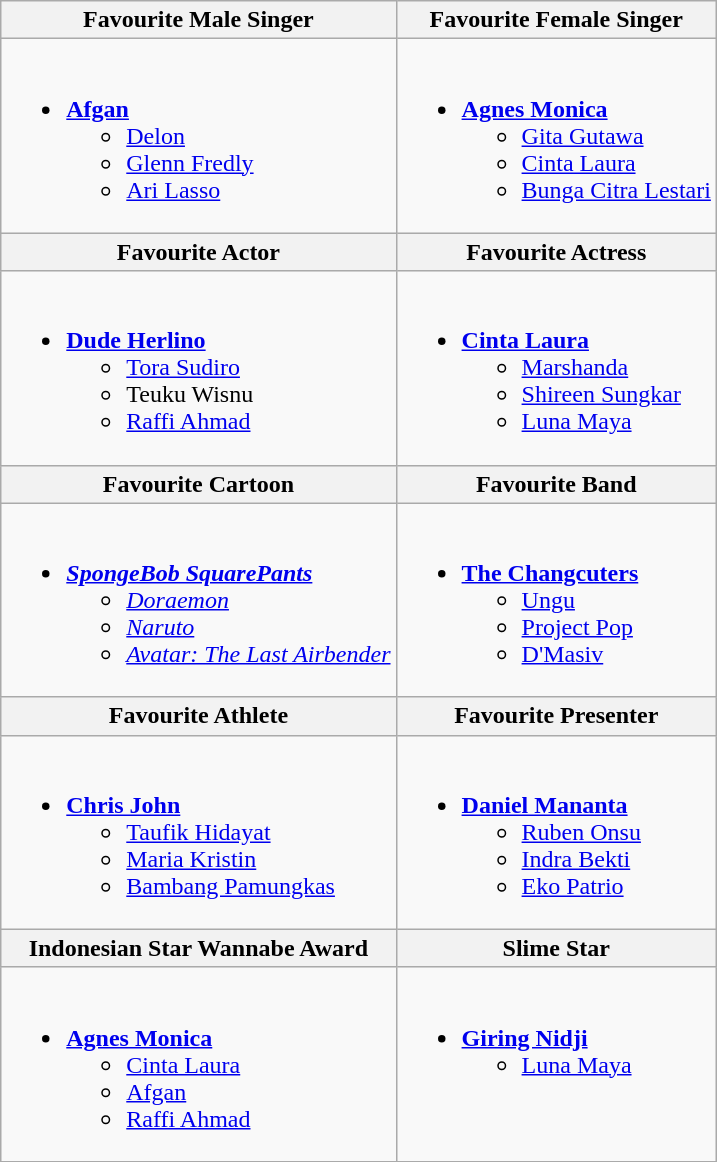<table class=wikitable style="width="100%">
<tr>
<th>Favourite Male Singer</th>
<th>Favourite Female Singer</th>
</tr>
<tr>
<td valign= "top"><br><ul><li><strong><a href='#'>Afgan</a></strong><ul><li><a href='#'>Delon</a></li><li><a href='#'>Glenn Fredly</a></li><li><a href='#'>Ari Lasso</a></li></ul></li></ul></td>
<td valign= "top"><br><ul><li><strong><a href='#'>Agnes Monica</a></strong><ul><li><a href='#'>Gita Gutawa</a></li><li><a href='#'>Cinta Laura</a></li><li><a href='#'>Bunga Citra Lestari</a></li></ul></li></ul></td>
</tr>
<tr>
<th>Favourite Actor</th>
<th>Favourite Actress</th>
</tr>
<tr>
<td valign= "top"><br><ul><li><strong><a href='#'>Dude Herlino</a></strong><ul><li><a href='#'>Tora Sudiro</a></li><li>Teuku Wisnu</li><li><a href='#'>Raffi Ahmad</a></li></ul></li></ul></td>
<td valign= "top"><br><ul><li><strong><a href='#'>Cinta Laura</a></strong><ul><li><a href='#'>Marshanda</a></li><li><a href='#'>Shireen Sungkar</a></li><li><a href='#'>Luna Maya</a></li></ul></li></ul></td>
</tr>
<tr>
<th>Favourite Cartoon</th>
<th>Favourite Band</th>
</tr>
<tr>
<td valign= "top"><br><ul><li><strong><em><a href='#'>SpongeBob SquarePants</a></em></strong><ul><li><em><a href='#'>Doraemon</a></em></li><li><em><a href='#'>Naruto</a></em></li><li><em><a href='#'>Avatar: The Last Airbender</a></em></li></ul></li></ul></td>
<td valign= "top"><br><ul><li><strong><a href='#'>The Changcuters</a></strong><ul><li><a href='#'>Ungu</a></li><li><a href='#'>Project Pop</a></li><li><a href='#'>D'Masiv</a></li></ul></li></ul></td>
</tr>
<tr>
<th>Favourite Athlete</th>
<th>Favourite Presenter</th>
</tr>
<tr>
<td valign= "top"><br><ul><li><strong><a href='#'>Chris John</a></strong><ul><li><a href='#'>Taufik Hidayat</a></li><li><a href='#'>Maria Kristin</a></li><li><a href='#'>Bambang Pamungkas</a></li></ul></li></ul></td>
<td valign= "top"><br><ul><li><strong><a href='#'>Daniel Mananta</a></strong><ul><li><a href='#'>Ruben Onsu</a></li><li><a href='#'>Indra Bekti</a></li><li><a href='#'>Eko Patrio</a></li></ul></li></ul></td>
</tr>
<tr>
<th>Indonesian Star Wannabe Award</th>
<th>Slime Star</th>
</tr>
<tr>
<td valign= "top"><br><ul><li><strong><a href='#'>Agnes Monica</a></strong><ul><li><a href='#'>Cinta Laura</a></li><li><a href='#'>Afgan</a></li><li><a href='#'>Raffi Ahmad</a></li></ul></li></ul></td>
<td valign= "top"><br><ul><li><strong><a href='#'>Giring Nidji</a></strong><ul><li><a href='#'>Luna Maya</a></li></ul></li></ul></td>
</tr>
<tr>
</tr>
</table>
